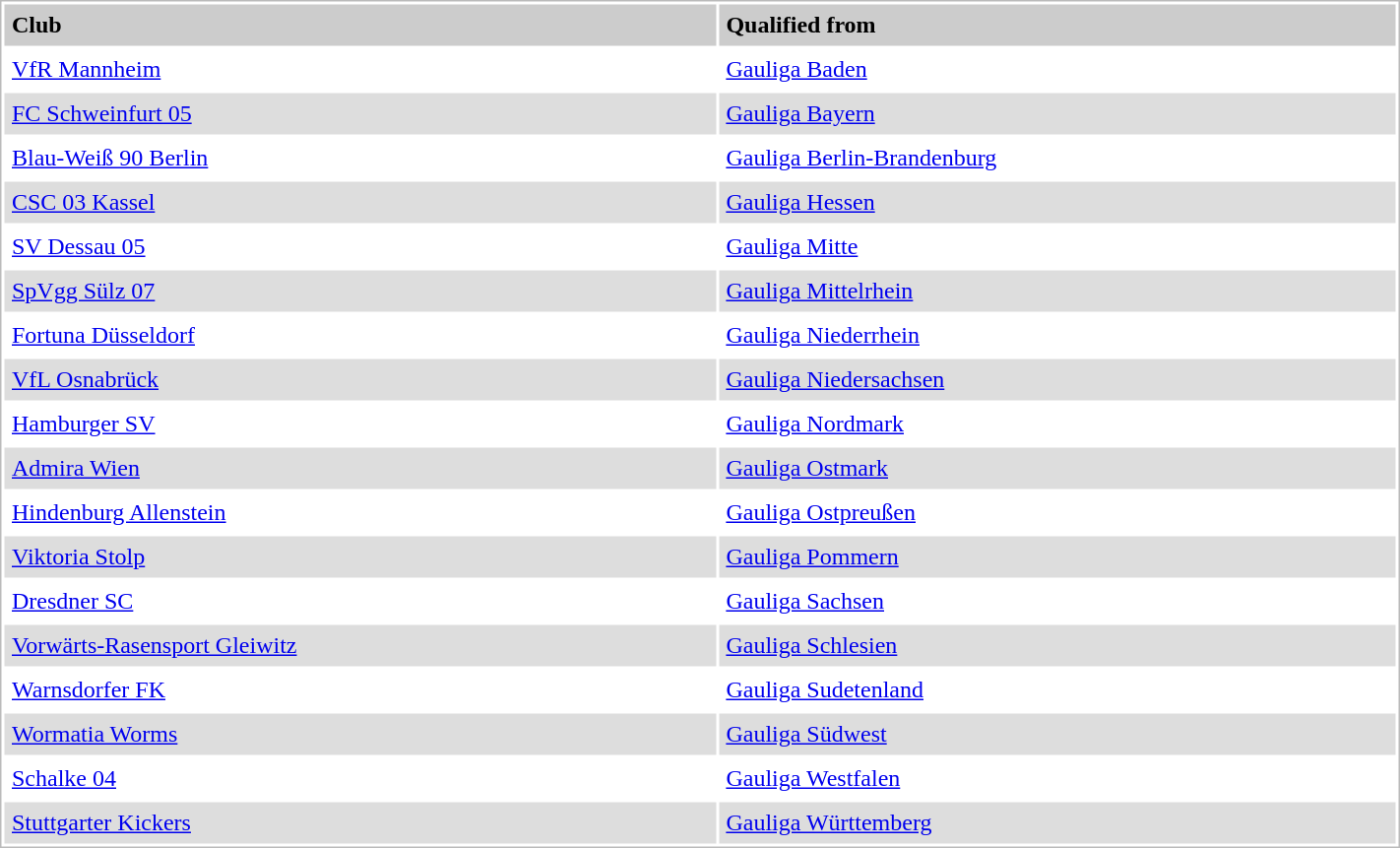<table style="border:1px solid #bbb;background:#fff;" cellpadding="5" cellspacing="2" width="75%">
<tr style="background:#ccc;font-weight:bold">
<td>Club</td>
<td>Qualified from</td>
</tr>
<tr>
<td><a href='#'>VfR Mannheim</a></td>
<td><a href='#'>Gauliga Baden</a></td>
</tr>
<tr style="background:#ddd">
<td><a href='#'>FC Schweinfurt 05</a></td>
<td><a href='#'>Gauliga Bayern</a></td>
</tr>
<tr>
<td><a href='#'>Blau-Weiß 90 Berlin</a></td>
<td><a href='#'>Gauliga Berlin-Brandenburg</a></td>
</tr>
<tr style="background:#ddd">
<td><a href='#'>CSC 03 Kassel</a></td>
<td><a href='#'>Gauliga Hessen</a></td>
</tr>
<tr>
<td><a href='#'>SV Dessau 05</a></td>
<td><a href='#'>Gauliga Mitte</a></td>
</tr>
<tr style="background:#ddd">
<td><a href='#'>SpVgg Sülz 07</a></td>
<td><a href='#'>Gauliga Mittelrhein</a></td>
</tr>
<tr>
<td><a href='#'>Fortuna Düsseldorf</a></td>
<td><a href='#'>Gauliga Niederrhein</a></td>
</tr>
<tr style="background:#ddd">
<td><a href='#'>VfL Osnabrück</a></td>
<td><a href='#'>Gauliga Niedersachsen</a></td>
</tr>
<tr>
<td><a href='#'>Hamburger SV</a></td>
<td><a href='#'>Gauliga Nordmark</a></td>
</tr>
<tr style="background:#ddd">
<td><a href='#'>Admira Wien</a></td>
<td><a href='#'>Gauliga Ostmark</a></td>
</tr>
<tr>
<td><a href='#'>Hindenburg Allenstein</a></td>
<td><a href='#'>Gauliga Ostpreußen</a></td>
</tr>
<tr style="background:#ddd">
<td><a href='#'>Viktoria Stolp</a></td>
<td><a href='#'>Gauliga Pommern</a></td>
</tr>
<tr>
<td><a href='#'>Dresdner SC</a></td>
<td><a href='#'>Gauliga Sachsen</a></td>
</tr>
<tr style="background:#ddd">
<td><a href='#'>Vorwärts-Rasensport Gleiwitz</a></td>
<td><a href='#'>Gauliga Schlesien</a></td>
</tr>
<tr>
<td><a href='#'>Warnsdorfer FK</a></td>
<td><a href='#'>Gauliga Sudetenland</a></td>
</tr>
<tr style="background:#ddd">
<td><a href='#'>Wormatia Worms</a></td>
<td><a href='#'>Gauliga Südwest</a></td>
</tr>
<tr>
<td><a href='#'>Schalke 04</a></td>
<td><a href='#'>Gauliga Westfalen</a></td>
</tr>
<tr style="background:#ddd">
<td><a href='#'>Stuttgarter Kickers</a></td>
<td><a href='#'>Gauliga Württemberg</a></td>
</tr>
</table>
